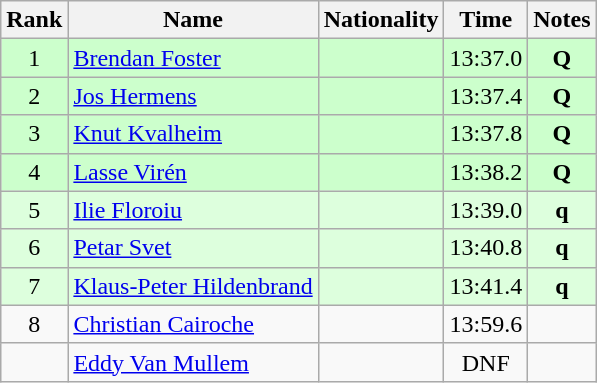<table class="wikitable sortable" style="text-align:center">
<tr>
<th>Rank</th>
<th>Name</th>
<th>Nationality</th>
<th>Time</th>
<th>Notes</th>
</tr>
<tr bgcolor=ccffcc>
<td>1</td>
<td align=left><a href='#'>Brendan Foster</a></td>
<td align=left></td>
<td>13:37.0</td>
<td><strong>Q</strong></td>
</tr>
<tr bgcolor=ccffcc>
<td>2</td>
<td align=left><a href='#'>Jos Hermens</a></td>
<td align=left></td>
<td>13:37.4</td>
<td><strong>Q</strong></td>
</tr>
<tr bgcolor=ccffcc>
<td>3</td>
<td align=left><a href='#'>Knut Kvalheim</a></td>
<td align=left></td>
<td>13:37.8</td>
<td><strong>Q</strong></td>
</tr>
<tr bgcolor=ccffcc>
<td>4</td>
<td align=left><a href='#'>Lasse Virén</a></td>
<td align=left></td>
<td>13:38.2</td>
<td><strong>Q</strong></td>
</tr>
<tr bgcolor=ddffdd>
<td>5</td>
<td align=left><a href='#'>Ilie Floroiu</a></td>
<td align=left></td>
<td>13:39.0</td>
<td><strong>q</strong></td>
</tr>
<tr bgcolor=ddffdd>
<td>6</td>
<td align=left><a href='#'>Petar Svet</a></td>
<td align=left></td>
<td>13:40.8</td>
<td><strong>q</strong></td>
</tr>
<tr bgcolor=ddffdd>
<td>7</td>
<td align=left><a href='#'>Klaus-Peter Hildenbrand</a></td>
<td align=left></td>
<td>13:41.4</td>
<td><strong>q</strong></td>
</tr>
<tr>
<td>8</td>
<td align=left><a href='#'>Christian Cairoche</a></td>
<td align=left></td>
<td>13:59.6</td>
<td></td>
</tr>
<tr>
<td></td>
<td align=left><a href='#'>Eddy Van Mullem</a></td>
<td align=left></td>
<td>DNF</td>
<td></td>
</tr>
</table>
